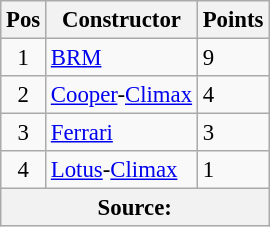<table class="wikitable" style="font-size: 95%;">
<tr>
<th>Pos</th>
<th>Constructor</th>
<th>Points</th>
</tr>
<tr>
<td align="center">1</td>
<td> <a href='#'>BRM</a></td>
<td align="left">9</td>
</tr>
<tr>
<td align="center">2</td>
<td> <a href='#'>Cooper</a>-<a href='#'>Climax</a></td>
<td align="left">4</td>
</tr>
<tr>
<td align="center">3</td>
<td> <a href='#'>Ferrari</a></td>
<td align="left">3</td>
</tr>
<tr>
<td align="center">4</td>
<td> <a href='#'>Lotus</a>-<a href='#'>Climax</a></td>
<td align="left">1</td>
</tr>
<tr>
<th colspan=3>Source:</th>
</tr>
</table>
